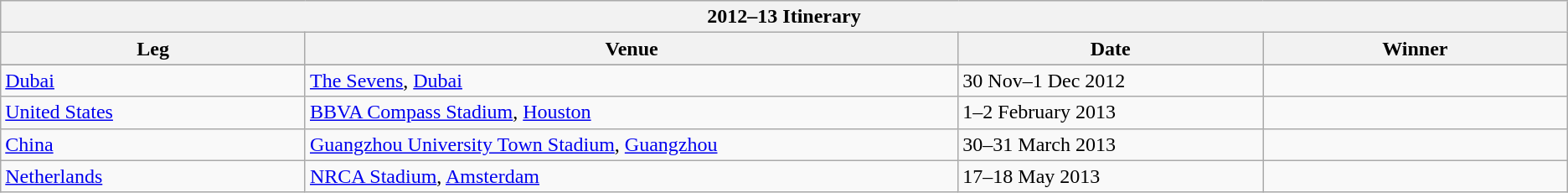<table class="wikitable" style="text-align:left">
<tr bgcolor="#efefef">
<th colspan=4 style="border-right:0px;";>2012–13 Itinerary</th>
</tr>
<tr bgcolor="#efefef">
<th width=7%>Leg</th>
<th width=15%>Venue</th>
<th width=7%>Date</th>
<th width=7%>Winner</th>
</tr>
<tr>
</tr>
<tr>
<td><a href='#'>Dubai</a></td>
<td><a href='#'>The Sevens</a>, <a href='#'>Dubai</a></td>
<td>30 Nov–1 Dec 2012</td>
<td></td>
</tr>
<tr>
<td><a href='#'>United States</a></td>
<td><a href='#'>BBVA Compass Stadium</a>, <a href='#'>Houston</a></td>
<td>1–2 February 2013</td>
<td></td>
</tr>
<tr>
<td><a href='#'>China</a></td>
<td><a href='#'>Guangzhou University Town Stadium</a>, <a href='#'>Guangzhou</a></td>
<td>30–31 March 2013</td>
<td></td>
</tr>
<tr>
<td><a href='#'>Netherlands</a></td>
<td><a href='#'>NRCA Stadium</a>, <a href='#'>Amsterdam</a></td>
<td>17–18 May 2013</td>
<td></td>
</tr>
</table>
